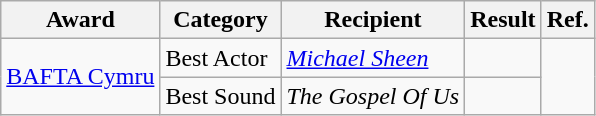<table class="wikitable">
<tr>
<th>Award</th>
<th>Category</th>
<th>Recipient</th>
<th>Result</th>
<th>Ref.</th>
</tr>
<tr>
<td rowspan="2"><a href='#'>BAFTA Cymru</a></td>
<td>Best Actor</td>
<td><em><a href='#'>Michael Sheen</a></em></td>
<td></td>
<td rowspan="2"></td>
</tr>
<tr>
<td>Best Sound</td>
<td><em>The Gospel Of Us</em></td>
<td></td>
</tr>
</table>
